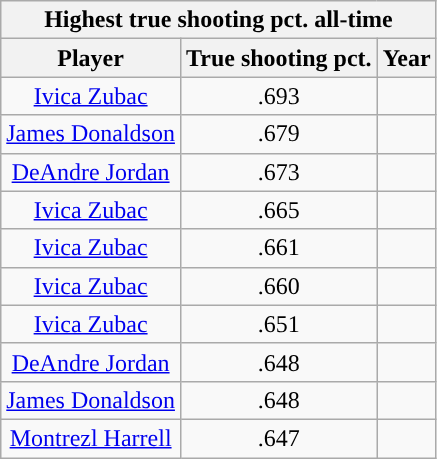<table class="wikitable sortable" style="text-align:center">
<tr>
<th colspan="3">Highest true shooting pct. all-time</th>
</tr>
<tr>
<th>Player</th>
<th>True shooting pct.</th>
<th>Year</th>
</tr>
<tr>
<td><a href='#'>Ivica Zubac</a></td>
<td>.693</td>
<td></td>
</tr>
<tr>
<td><a href='#'>James Donaldson</a></td>
<td>.679</td>
<td></td>
</tr>
<tr>
<td><a href='#'>DeAndre Jordan</a></td>
<td>.673</td>
<td></td>
</tr>
<tr>
<td><a href='#'>Ivica Zubac</a></td>
<td>.665</td>
<td></td>
</tr>
<tr>
<td><a href='#'>Ivica Zubac</a></td>
<td>.661</td>
<td></td>
</tr>
<tr>
<td><a href='#'>Ivica Zubac</a></td>
<td>.660</td>
<td></td>
</tr>
<tr>
<td><a href='#'>Ivica Zubac</a></td>
<td>.651</td>
<td></td>
</tr>
<tr>
<td><a href='#'>DeAndre Jordan</a></td>
<td>.648</td>
<td></td>
</tr>
<tr>
<td><a href='#'>James Donaldson</a></td>
<td>.648</td>
<td></td>
</tr>
<tr>
<td><a href='#'>Montrezl Harrell</a></td>
<td>.647</td>
<td></td>
</tr>
</table>
